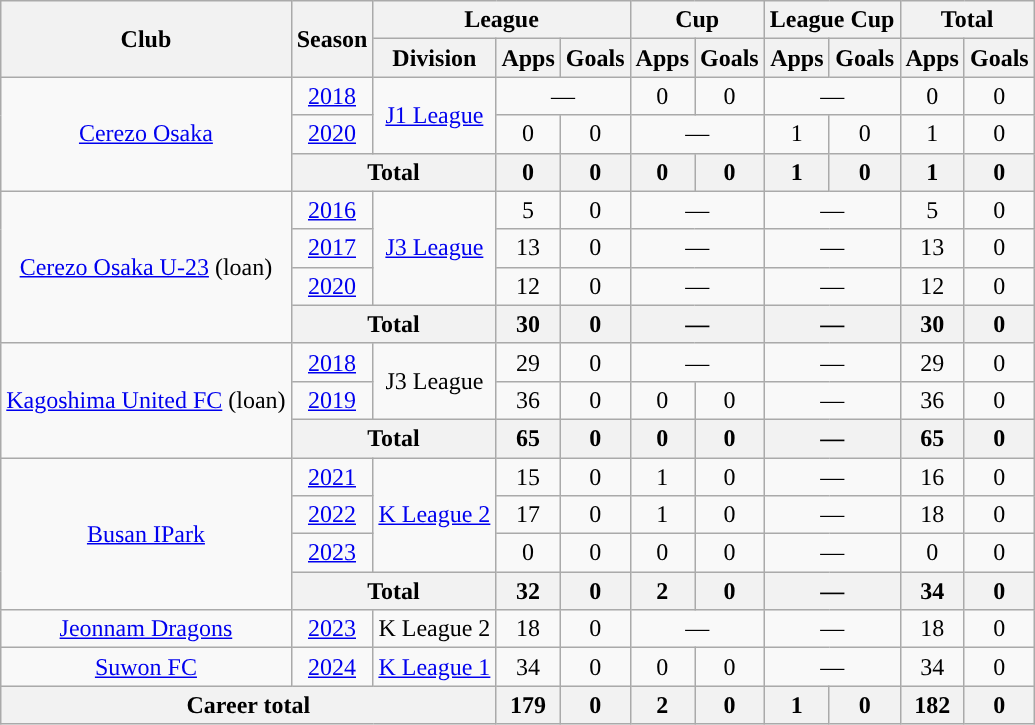<table class="wikitable" style="text-align:center">
<tr>
<th rowspan=2>Club</th>
<th rowspan=2>Season</th>
<th colspan=3>League</th>
<th colspan=2>Cup</th>
<th colspan=2>League Cup</th>
<th colspan=2>Total</th>
</tr>
<tr>
<th>Division</th>
<th>Apps</th>
<th>Goals</th>
<th>Apps</th>
<th>Goals</th>
<th>Apps</th>
<th>Goals</th>
<th>Apps</th>
<th>Goals</th>
</tr>
<tr>
<td rowspan="3"><a href='#'>Cerezo Osaka</a></td>
<td><a href='#'>2018</a></td>
<td rowspan="2"><a href='#'>J1 League</a></td>
<td colspan="2">—</td>
<td>0</td>
<td>0</td>
<td colspan="2">—</td>
<td>0</td>
<td>0</td>
</tr>
<tr>
<td><a href='#'>2020</a></td>
<td>0</td>
<td>0</td>
<td colspan="2">—</td>
<td>1</td>
<td>0</td>
<td>1</td>
<td>0</td>
</tr>
<tr>
<th colspan=2>Total</th>
<th>0</th>
<th>0</th>
<th>0</th>
<th>0</th>
<th>1</th>
<th>0</th>
<th>1</th>
<th>0</th>
</tr>
<tr>
<td rowspan="4"><a href='#'>Cerezo Osaka U-23</a> (loan)</td>
<td><a href='#'>2016</a></td>
<td rowspan="3"><a href='#'>J3 League</a></td>
<td>5</td>
<td>0</td>
<td colspan="2">—</td>
<td colspan="2">—</td>
<td>5</td>
<td>0</td>
</tr>
<tr>
<td><a href='#'>2017</a></td>
<td>13</td>
<td>0</td>
<td colspan="2">—</td>
<td colspan="2">—</td>
<td>13</td>
<td>0</td>
</tr>
<tr>
<td><a href='#'>2020</a></td>
<td>12</td>
<td>0</td>
<td colspan="2">—</td>
<td colspan="2">—</td>
<td>12</td>
<td>0</td>
</tr>
<tr>
<th colspan=2>Total</th>
<th>30</th>
<th>0</th>
<th colspan="2">—</th>
<th colspan="2">—</th>
<th>30</th>
<th>0</th>
</tr>
<tr>
<td rowspan="3"><a href='#'>Kagoshima United FC</a> (loan)</td>
<td><a href='#'>2018</a></td>
<td rowspan="2">J3 League</td>
<td>29</td>
<td>0</td>
<td colspan="2">—</td>
<td colspan="2">—</td>
<td>29</td>
<td>0</td>
</tr>
<tr>
<td><a href='#'>2019</a></td>
<td>36</td>
<td>0</td>
<td>0</td>
<td>0</td>
<td colspan="2">—</td>
<td>36</td>
<td>0</td>
</tr>
<tr>
<th colspan=2>Total</th>
<th>65</th>
<th>0</th>
<th>0</th>
<th>0</th>
<th colspan="2">—</th>
<th>65</th>
<th>0</th>
</tr>
<tr>
<td rowspan="4"><a href='#'>Busan IPark</a></td>
<td><a href='#'>2021</a></td>
<td rowspan="3"><a href='#'>K League 2</a></td>
<td>15</td>
<td>0</td>
<td>1</td>
<td>0</td>
<td colspan="2">—</td>
<td>16</td>
<td>0</td>
</tr>
<tr>
<td><a href='#'>2022</a></td>
<td>17</td>
<td>0</td>
<td>1</td>
<td>0</td>
<td colspan="2">—</td>
<td>18</td>
<td>0</td>
</tr>
<tr>
<td><a href='#'>2023</a></td>
<td>0</td>
<td>0</td>
<td>0</td>
<td>0</td>
<td colspan="2">—</td>
<td>0</td>
<td>0</td>
</tr>
<tr>
<th colspan=2>Total</th>
<th>32</th>
<th>0</th>
<th>2</th>
<th>0</th>
<th colspan="2">—</th>
<th>34</th>
<th>0</th>
</tr>
<tr>
<td><a href='#'>Jeonnam Dragons</a></td>
<td><a href='#'>2023</a></td>
<td>K League 2</td>
<td>18</td>
<td>0</td>
<td colspan="2">—</td>
<td colspan="2">—</td>
<td>18</td>
<td>0</td>
</tr>
<tr>
<td><a href='#'>Suwon FC</a></td>
<td><a href='#'>2024</a></td>
<td><a href='#'>K League 1</a></td>
<td>34</td>
<td>0</td>
<td>0</td>
<td>0</td>
<td colspan="2">—</td>
<td>34</td>
<td>0</td>
</tr>
<tr>
<th colspan=3>Career total</th>
<th>179</th>
<th>0</th>
<th>2</th>
<th>0</th>
<th>1</th>
<th>0</th>
<th>182</th>
<th>0</th>
</tr>
</table>
